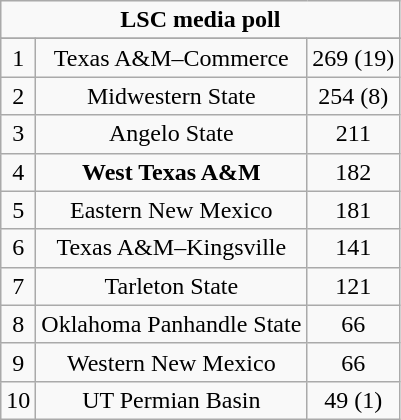<table class="wikitable" style="display: inline-table;">
<tr>
<td align="center" Colspan="3"><strong>LSC media poll</strong></td>
</tr>
<tr align="center">
</tr>
<tr align="center">
<td>1</td>
<td>Texas A&M–Commerce</td>
<td>269 (19)</td>
</tr>
<tr align="center">
<td>2</td>
<td>Midwestern State</td>
<td>254 (8)</td>
</tr>
<tr align="center">
<td>3</td>
<td>Angelo State</td>
<td>211</td>
</tr>
<tr align="center">
<td>4</td>
<td><strong>West Texas A&M</strong></td>
<td>182</td>
</tr>
<tr align="center">
<td>5</td>
<td>Eastern New Mexico</td>
<td>181</td>
</tr>
<tr align="center">
<td>6</td>
<td>Texas A&M–Kingsville</td>
<td>141</td>
</tr>
<tr align="center">
<td>7</td>
<td>Tarleton State</td>
<td>121</td>
</tr>
<tr align="center">
<td>8</td>
<td>Oklahoma Panhandle State</td>
<td>66</td>
</tr>
<tr align="center">
<td>9</td>
<td>Western New Mexico</td>
<td>66</td>
</tr>
<tr align="center">
<td>10</td>
<td>UT Permian Basin</td>
<td>49 (1)</td>
</tr>
</table>
